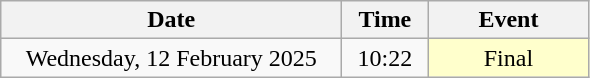<table class = "wikitable" style="text-align:center;">
<tr>
<th width=220>Date</th>
<th width=50>Time</th>
<th width=100>Event</th>
</tr>
<tr>
<td>Wednesday, 12 February 2025</td>
<td>10:22</td>
<td bgcolor=ffffcc>Final</td>
</tr>
</table>
